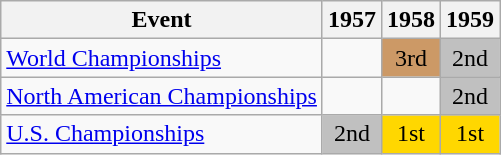<table class="wikitable">
<tr>
<th>Event</th>
<th>1957</th>
<th>1958</th>
<th>1959</th>
</tr>
<tr>
<td><a href='#'>World Championships</a></td>
<td></td>
<td align="center" bgcolor="cc9966">3rd</td>
<td align="center" bgcolor="silver">2nd</td>
</tr>
<tr>
<td><a href='#'>North American Championships</a></td>
<td></td>
<td></td>
<td align="center" bgcolor="silver">2nd</td>
</tr>
<tr>
<td><a href='#'>U.S. Championships</a></td>
<td align="center" bgcolor="silver">2nd</td>
<td align="center" bgcolor="gold">1st</td>
<td align="center" bgcolor="gold">1st</td>
</tr>
</table>
